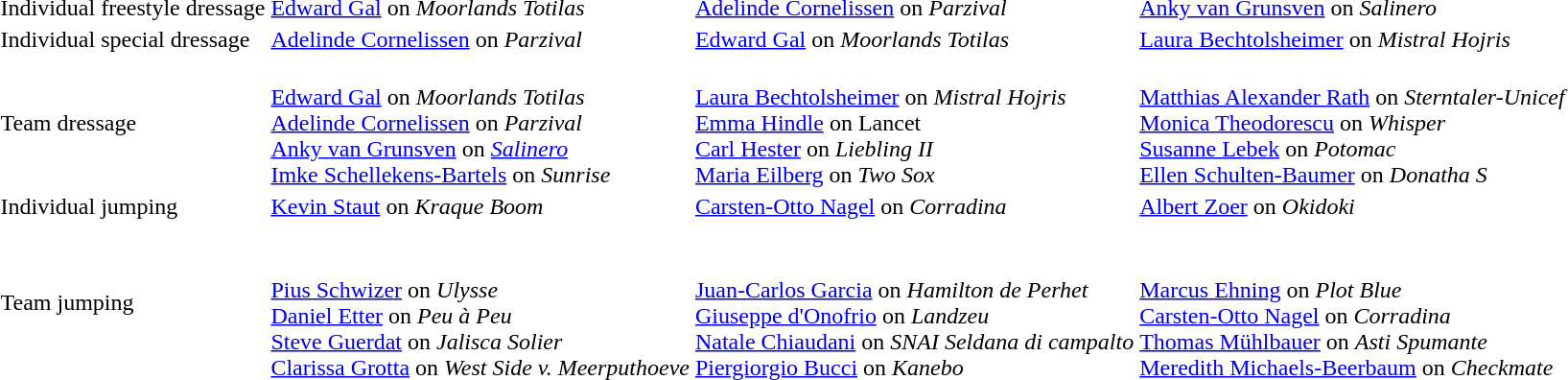<table>
<tr>
<td>Individual freestyle dressage<br></td>
<td> <a href='#'>Edward Gal</a> on <em>Moorlands Totilas</em></td>
<td> <a href='#'>Adelinde Cornelissen</a> on <em>Parzival</em></td>
<td> <a href='#'>Anky van Grunsven</a> on <em>Salinero</em></td>
</tr>
<tr>
<td>Individual special dressage<br></td>
<td> <a href='#'>Adelinde Cornelissen</a> on <em>Parzival</em></td>
<td> <a href='#'>Edward Gal</a> on <em>Moorlands Totilas</em></td>
<td> <a href='#'>Laura Bechtolsheimer</a> on <em>Mistral Hojris</em></td>
</tr>
<tr>
<td>Team dressage<br></td>
<td><br><a href='#'>Edward Gal</a> on <em>Moorlands Totilas</em><br><a href='#'>Adelinde Cornelissen</a> on <em>Parzival</em><br><a href='#'>Anky van Grunsven</a> on <em><a href='#'>Salinero</a></em><br><a href='#'>Imke Schellekens-Bartels</a> on <em>Sunrise</em></td>
<td><br><a href='#'>Laura Bechtolsheimer</a> on <em>Mistral Hojris</em><br><a href='#'>Emma Hindle</a> on Lancet<br><a href='#'>Carl Hester</a> on <em>Liebling II</em><br><a href='#'>Maria Eilberg</a> on <em>Two Sox</em></td>
<td><br><a href='#'>Matthias Alexander Rath</a> on <em>Sterntaler-Unicef</em><br><a href='#'>Monica Theodorescu</a> on <em>Whisper</em><br><a href='#'>Susanne Lebek</a> on <em>Potomac</em><br><a href='#'>Ellen Schulten-Baumer</a> on <em>Donatha S</em></td>
</tr>
<tr>
<td>Individual jumping<br></td>
<td> <a href='#'>Kevin Staut</a> on <em>Kraque Boom</em></td>
<td> <a href='#'>Carsten-Otto Nagel</a> on <em>Corradina</em></td>
<td> <a href='#'>Albert Zoer</a> on <em>Okidoki</em></td>
</tr>
<tr>
<td>Team jumping<br></td>
<td><br><br><a href='#'>Pius Schwizer</a> on <em>Ulysse</em> <br>
<a href='#'>Daniel Etter</a> on <em>Peu à Peu</em> <br>
<a href='#'>Steve Guerdat</a> on <em>Jalisca Solier</em> <br>
<a href='#'>Clarissa Grotta</a> on <em>West Side v. Meerputhoeve</em></td>
<td><br><br><a href='#'>Juan-Carlos Garcia</a> on <em>Hamilton de Perhet</em> <br>
<a href='#'>Giuseppe d'Onofrio</a> on <em>Landzeu</em> <br>
<a href='#'>Natale Chiaudani</a> on <em>SNAI Seldana di campalto</em> <br>
<a href='#'>Piergiorgio Bucci</a> on <em>Kanebo</em></td>
<td><br><br><a href='#'>Marcus Ehning</a> on <em>Plot Blue</em> <br>
<a href='#'>Carsten-Otto Nagel</a> on <em>Corradina</em> <br>
<a href='#'>Thomas Mühlbauer</a> on <em>Asti Spumante</em> <br>
<a href='#'>Meredith Michaels-Beerbaum</a> on <em>Checkmate</em></td>
</tr>
</table>
